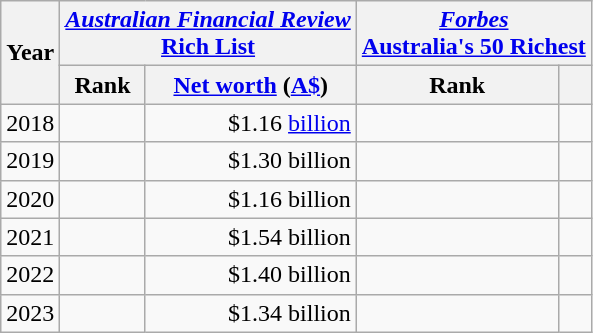<table class="wikitable">
<tr>
<th rowspan=2>Year</th>
<th colspan=2><em><a href='#'>Australian Financial Review</a></em><br><a href='#'>Rich List</a></th>
<th colspan=2><em><a href='#'>Forbes</a></em><br><a href='#'>Australia's 50 Richest</a></th>
</tr>
<tr>
<th>Rank</th>
<th><a href='#'>Net worth</a> (<a href='#'>A$</a>)</th>
<th>Rank</th>
<th></th>
</tr>
<tr>
<td>2018</td>
<td align="center"> </td>
<td align="right">$1.16 <a href='#'>billion</a> </td>
<td align="center"></td>
<td align="right"></td>
</tr>
<tr>
<td>2019</td>
<td align="center"></td>
<td align="right">$1.30 billion </td>
<td align="center"></td>
<td align="right"></td>
</tr>
<tr>
<td>2020</td>
<td align="center"></td>
<td align="right">$1.16 billion </td>
<td align="center"></td>
<td align="right"></td>
</tr>
<tr>
<td>2021</td>
<td align="center"></td>
<td align="right">$1.54 billion </td>
<td align="center"></td>
<td align="right"></td>
</tr>
<tr>
<td>2022</td>
<td align="center"></td>
<td align="right">$1.40 billion </td>
<td align="center"></td>
<td align="right"></td>
</tr>
<tr>
<td>2023</td>
<td align="center"></td>
<td align="right">$1.34 billion </td>
<td align="center"></td>
<td align="right"></td>
</tr>
</table>
